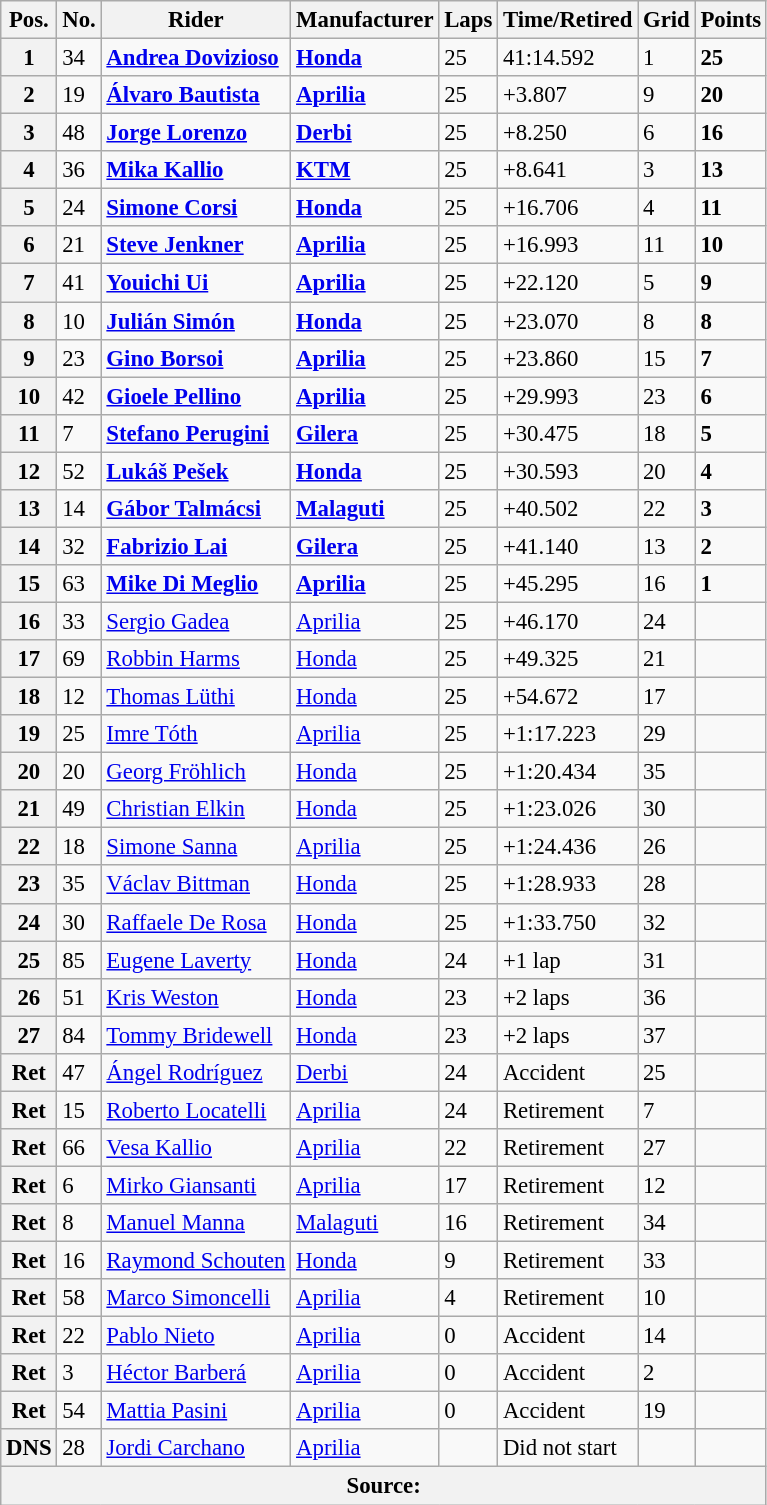<table class="wikitable" style="font-size: 95%;">
<tr>
<th>Pos.</th>
<th>No.</th>
<th>Rider</th>
<th>Manufacturer</th>
<th>Laps</th>
<th>Time/Retired</th>
<th>Grid</th>
<th>Points</th>
</tr>
<tr>
<th>1</th>
<td>34</td>
<td> <strong><a href='#'>Andrea Dovizioso</a></strong></td>
<td><strong><a href='#'>Honda</a></strong></td>
<td>25</td>
<td>41:14.592</td>
<td>1</td>
<td><strong>25</strong></td>
</tr>
<tr>
<th>2</th>
<td>19</td>
<td> <strong><a href='#'>Álvaro Bautista</a></strong></td>
<td><strong><a href='#'>Aprilia</a></strong></td>
<td>25</td>
<td>+3.807</td>
<td>9</td>
<td><strong>20</strong></td>
</tr>
<tr>
<th>3</th>
<td>48</td>
<td> <strong><a href='#'>Jorge Lorenzo</a></strong></td>
<td><strong><a href='#'>Derbi</a></strong></td>
<td>25</td>
<td>+8.250</td>
<td>6</td>
<td><strong>16</strong></td>
</tr>
<tr>
<th>4</th>
<td>36</td>
<td> <strong><a href='#'>Mika Kallio</a></strong></td>
<td><strong><a href='#'>KTM</a></strong></td>
<td>25</td>
<td>+8.641</td>
<td>3</td>
<td><strong>13</strong></td>
</tr>
<tr>
<th>5</th>
<td>24</td>
<td> <strong><a href='#'>Simone Corsi</a></strong></td>
<td><strong><a href='#'>Honda</a></strong></td>
<td>25</td>
<td>+16.706</td>
<td>4</td>
<td><strong>11</strong></td>
</tr>
<tr>
<th>6</th>
<td>21</td>
<td> <strong><a href='#'>Steve Jenkner</a></strong></td>
<td><strong><a href='#'>Aprilia</a></strong></td>
<td>25</td>
<td>+16.993</td>
<td>11</td>
<td><strong>10</strong></td>
</tr>
<tr>
<th>7</th>
<td>41</td>
<td> <strong><a href='#'>Youichi Ui</a></strong></td>
<td><strong><a href='#'>Aprilia</a></strong></td>
<td>25</td>
<td>+22.120</td>
<td>5</td>
<td><strong>9</strong></td>
</tr>
<tr>
<th>8</th>
<td>10</td>
<td> <strong><a href='#'>Julián Simón</a></strong></td>
<td><strong><a href='#'>Honda</a></strong></td>
<td>25</td>
<td>+23.070</td>
<td>8</td>
<td><strong>8</strong></td>
</tr>
<tr>
<th>9</th>
<td>23</td>
<td> <strong><a href='#'>Gino Borsoi</a></strong></td>
<td><strong><a href='#'>Aprilia</a></strong></td>
<td>25</td>
<td>+23.860</td>
<td>15</td>
<td><strong>7</strong></td>
</tr>
<tr>
<th>10</th>
<td>42</td>
<td> <strong><a href='#'>Gioele Pellino</a></strong></td>
<td><strong><a href='#'>Aprilia</a></strong></td>
<td>25</td>
<td>+29.993</td>
<td>23</td>
<td><strong>6</strong></td>
</tr>
<tr>
<th>11</th>
<td>7</td>
<td> <strong><a href='#'>Stefano Perugini</a></strong></td>
<td><strong><a href='#'>Gilera</a></strong></td>
<td>25</td>
<td>+30.475</td>
<td>18</td>
<td><strong>5</strong></td>
</tr>
<tr>
<th>12</th>
<td>52</td>
<td> <strong><a href='#'>Lukáš Pešek</a></strong></td>
<td><strong><a href='#'>Honda</a></strong></td>
<td>25</td>
<td>+30.593</td>
<td>20</td>
<td><strong>4</strong></td>
</tr>
<tr>
<th>13</th>
<td>14</td>
<td> <strong><a href='#'>Gábor Talmácsi</a></strong></td>
<td><strong><a href='#'>Malaguti</a></strong></td>
<td>25</td>
<td>+40.502</td>
<td>22</td>
<td><strong>3</strong></td>
</tr>
<tr>
<th>14</th>
<td>32</td>
<td> <strong><a href='#'>Fabrizio Lai</a></strong></td>
<td><strong><a href='#'>Gilera</a></strong></td>
<td>25</td>
<td>+41.140</td>
<td>13</td>
<td><strong>2</strong></td>
</tr>
<tr>
<th>15</th>
<td>63</td>
<td> <strong><a href='#'>Mike Di Meglio</a></strong></td>
<td><strong><a href='#'>Aprilia</a></strong></td>
<td>25</td>
<td>+45.295</td>
<td>16</td>
<td><strong>1</strong></td>
</tr>
<tr>
<th>16</th>
<td>33</td>
<td> <a href='#'>Sergio Gadea</a></td>
<td><a href='#'>Aprilia</a></td>
<td>25</td>
<td>+46.170</td>
<td>24</td>
<td></td>
</tr>
<tr>
<th>17</th>
<td>69</td>
<td> <a href='#'>Robbin Harms</a></td>
<td><a href='#'>Honda</a></td>
<td>25</td>
<td>+49.325</td>
<td>21</td>
<td></td>
</tr>
<tr>
<th>18</th>
<td>12</td>
<td> <a href='#'>Thomas Lüthi</a></td>
<td><a href='#'>Honda</a></td>
<td>25</td>
<td>+54.672</td>
<td>17</td>
<td></td>
</tr>
<tr>
<th>19</th>
<td>25</td>
<td> <a href='#'>Imre Tóth</a></td>
<td><a href='#'>Aprilia</a></td>
<td>25</td>
<td>+1:17.223</td>
<td>29</td>
<td></td>
</tr>
<tr>
<th>20</th>
<td>20</td>
<td> <a href='#'>Georg Fröhlich</a></td>
<td><a href='#'>Honda</a></td>
<td>25</td>
<td>+1:20.434</td>
<td>35</td>
<td></td>
</tr>
<tr>
<th>21</th>
<td>49</td>
<td> <a href='#'>Christian Elkin</a></td>
<td><a href='#'>Honda</a></td>
<td>25</td>
<td>+1:23.026</td>
<td>30</td>
<td></td>
</tr>
<tr>
<th>22</th>
<td>18</td>
<td> <a href='#'>Simone Sanna</a></td>
<td><a href='#'>Aprilia</a></td>
<td>25</td>
<td>+1:24.436</td>
<td>26</td>
<td></td>
</tr>
<tr>
<th>23</th>
<td>35</td>
<td> <a href='#'>Václav Bittman</a></td>
<td><a href='#'>Honda</a></td>
<td>25</td>
<td>+1:28.933</td>
<td>28</td>
<td></td>
</tr>
<tr>
<th>24</th>
<td>30</td>
<td> <a href='#'>Raffaele De Rosa</a></td>
<td><a href='#'>Honda</a></td>
<td>25</td>
<td>+1:33.750</td>
<td>32</td>
<td></td>
</tr>
<tr>
<th>25</th>
<td>85</td>
<td> <a href='#'>Eugene Laverty</a></td>
<td><a href='#'>Honda</a></td>
<td>24</td>
<td>+1 lap</td>
<td>31</td>
<td></td>
</tr>
<tr>
<th>26</th>
<td>51</td>
<td> <a href='#'>Kris Weston</a></td>
<td><a href='#'>Honda</a></td>
<td>23</td>
<td>+2 laps</td>
<td>36</td>
<td></td>
</tr>
<tr>
<th>27</th>
<td>84</td>
<td> <a href='#'>Tommy Bridewell</a></td>
<td><a href='#'>Honda</a></td>
<td>23</td>
<td>+2 laps</td>
<td>37</td>
<td></td>
</tr>
<tr>
<th>Ret</th>
<td>47</td>
<td> <a href='#'>Ángel Rodríguez</a></td>
<td><a href='#'>Derbi</a></td>
<td>24</td>
<td>Accident</td>
<td>25</td>
<td></td>
</tr>
<tr>
<th>Ret</th>
<td>15</td>
<td> <a href='#'>Roberto Locatelli</a></td>
<td><a href='#'>Aprilia</a></td>
<td>24</td>
<td>Retirement</td>
<td>7</td>
<td></td>
</tr>
<tr>
<th>Ret</th>
<td>66</td>
<td> <a href='#'>Vesa Kallio</a></td>
<td><a href='#'>Aprilia</a></td>
<td>22</td>
<td>Retirement</td>
<td>27</td>
<td></td>
</tr>
<tr>
<th>Ret</th>
<td>6</td>
<td> <a href='#'>Mirko Giansanti</a></td>
<td><a href='#'>Aprilia</a></td>
<td>17</td>
<td>Retirement</td>
<td>12</td>
<td></td>
</tr>
<tr>
<th>Ret</th>
<td>8</td>
<td> <a href='#'>Manuel Manna</a></td>
<td><a href='#'>Malaguti</a></td>
<td>16</td>
<td>Retirement</td>
<td>34</td>
<td></td>
</tr>
<tr>
<th>Ret</th>
<td>16</td>
<td> <a href='#'>Raymond Schouten</a></td>
<td><a href='#'>Honda</a></td>
<td>9</td>
<td>Retirement</td>
<td>33</td>
<td></td>
</tr>
<tr>
<th>Ret</th>
<td>58</td>
<td> <a href='#'>Marco Simoncelli</a></td>
<td><a href='#'>Aprilia</a></td>
<td>4</td>
<td>Retirement</td>
<td>10</td>
<td></td>
</tr>
<tr>
<th>Ret</th>
<td>22</td>
<td> <a href='#'>Pablo Nieto</a></td>
<td><a href='#'>Aprilia</a></td>
<td>0</td>
<td>Accident</td>
<td>14</td>
<td></td>
</tr>
<tr>
<th>Ret</th>
<td>3</td>
<td> <a href='#'>Héctor Barberá</a></td>
<td><a href='#'>Aprilia</a></td>
<td>0</td>
<td>Accident</td>
<td>2</td>
<td></td>
</tr>
<tr>
<th>Ret</th>
<td>54</td>
<td> <a href='#'>Mattia Pasini</a></td>
<td><a href='#'>Aprilia</a></td>
<td>0</td>
<td>Accident</td>
<td>19</td>
<td></td>
</tr>
<tr>
<th>DNS</th>
<td>28</td>
<td> <a href='#'>Jordi Carchano</a></td>
<td><a href='#'>Aprilia</a></td>
<td></td>
<td>Did not start</td>
<td></td>
<td></td>
</tr>
<tr>
<th colspan=8>Source:</th>
</tr>
</table>
